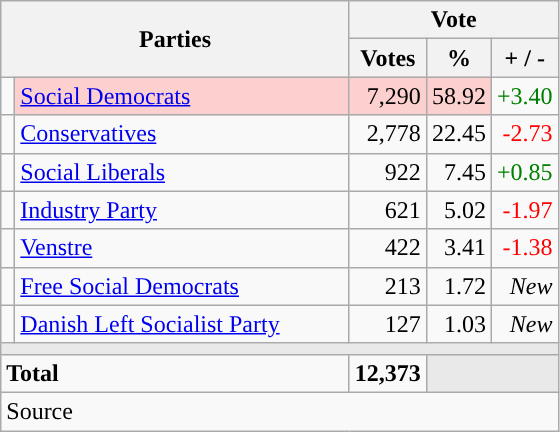<table class="wikitable" style="text-align:right;">
<tr>
<th style="text-align:centre;" rowspan="2" colspan="2" width="225">Parties</th>
<th colspan="3">Vote</th>
</tr>
<tr>
<th width="15">Votes</th>
<th width="15">%</th>
<th width="15">+ / -</th>
</tr>
<tr>
<td width="2" style="color:inherit;background:"></td>
<td bgcolor=#fbd0ce  align="left"><a href='#'>Social Democrats</a></td>
<td bgcolor=#fbd0ce>7,290</td>
<td bgcolor=#fbd0ce>58.92</td>
<td style=color:green;>+3.40</td>
</tr>
<tr>
<td width="2" style="color:inherit;background:"></td>
<td align="left"><a href='#'>Conservatives</a></td>
<td>2,778</td>
<td>22.45</td>
<td style=color:red;>-2.73</td>
</tr>
<tr>
<td width="2" style="color:inherit;background:"></td>
<td align="left"><a href='#'>Social Liberals</a></td>
<td>922</td>
<td>7.45</td>
<td style=color:green;>+0.85</td>
</tr>
<tr>
<td width="2" style="color:inherit;background:"></td>
<td align="left"><a href='#'>Industry Party</a></td>
<td>621</td>
<td>5.02</td>
<td style=color:red;>-1.97</td>
</tr>
<tr>
<td width="2" style="color:inherit;background:"></td>
<td align="left"><a href='#'>Venstre</a></td>
<td>422</td>
<td>3.41</td>
<td style=color:red;>-1.38</td>
</tr>
<tr>
<td width="2" style="color:inherit;background:"></td>
<td align="left"><a href='#'>Free Social Democrats</a></td>
<td>213</td>
<td>1.72</td>
<td><em>New</em></td>
</tr>
<tr>
<td width="2" style="color:inherit;background:"></td>
<td align="left"><a href='#'>Danish Left Socialist Party</a></td>
<td>127</td>
<td>1.03</td>
<td><em>New</em></td>
</tr>
<tr>
<td colspan="7" bgcolor="#E9E9E9"></td>
</tr>
<tr>
<td align="left" colspan="2"><strong>Total</strong></td>
<td><strong>12,373</strong></td>
<td bgcolor="#E9E9E9" colspan="2"></td>
</tr>
<tr>
<td align="left" colspan="6">Source</td>
</tr>
</table>
